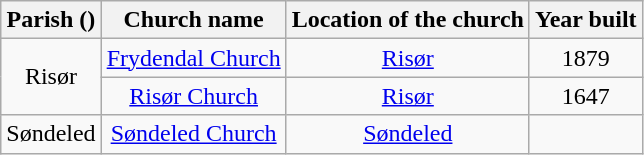<table class="wikitable" style="text-align:center">
<tr>
<th>Parish ()</th>
<th>Church name</th>
<th>Location of the church</th>
<th>Year built</th>
</tr>
<tr>
<td rowspan="2">Risør</td>
<td><a href='#'>Frydendal Church</a></td>
<td><a href='#'>Risør</a></td>
<td>1879</td>
</tr>
<tr>
<td><a href='#'>Risør Church</a></td>
<td><a href='#'>Risør</a></td>
<td>1647</td>
</tr>
<tr>
<td rowspan="1">Søndeled</td>
<td><a href='#'>Søndeled Church</a></td>
<td><a href='#'>Søndeled</a></td>
<td></td>
</tr>
</table>
